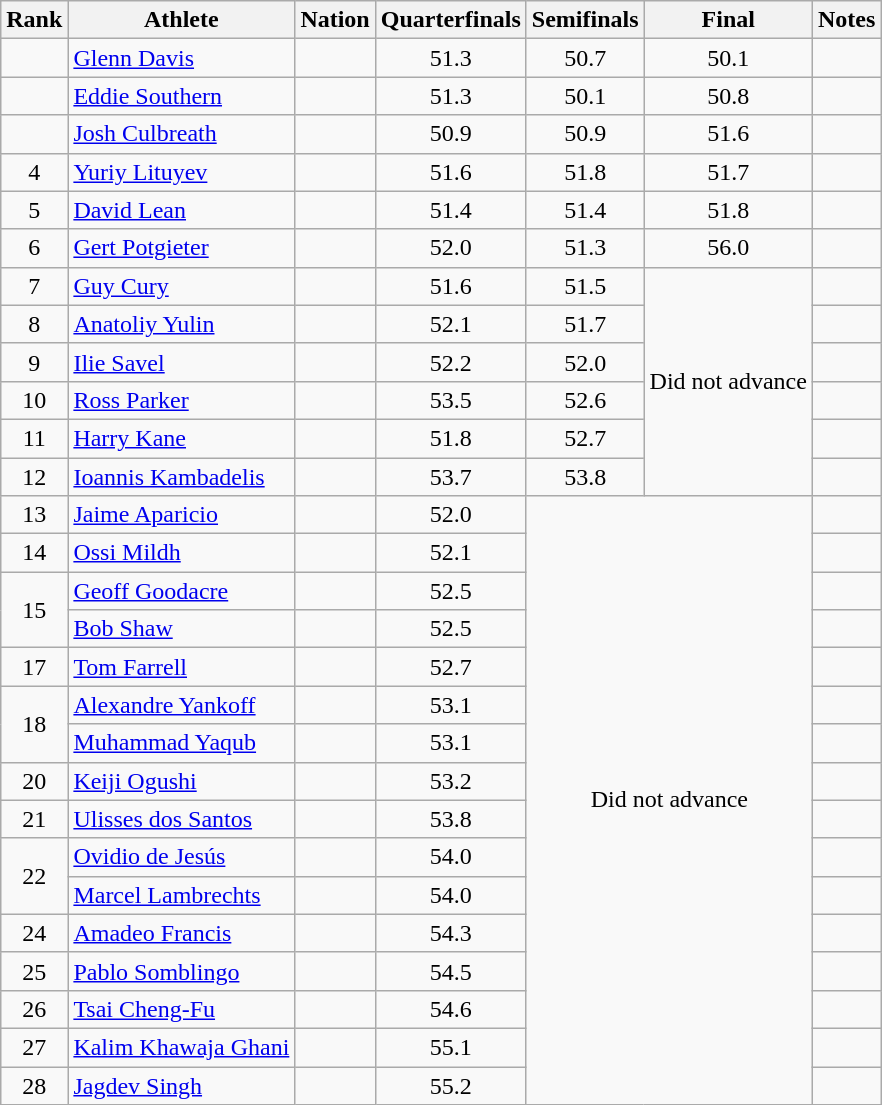<table class="wikitable sortable" style="text-align:center">
<tr>
<th>Rank</th>
<th>Athlete</th>
<th>Nation</th>
<th>Quarterfinals</th>
<th>Semifinals</th>
<th>Final</th>
<th>Notes</th>
</tr>
<tr>
<td></td>
<td align="left"><a href='#'>Glenn Davis</a></td>
<td align="left"></td>
<td>51.3</td>
<td>50.7</td>
<td>50.1</td>
<td></td>
</tr>
<tr>
<td></td>
<td align="left"><a href='#'>Eddie Southern</a></td>
<td align="left"></td>
<td>51.3</td>
<td>50.1</td>
<td>50.8</td>
<td></td>
</tr>
<tr>
<td></td>
<td align="left"><a href='#'>Josh Culbreath</a></td>
<td align="left"></td>
<td>50.9</td>
<td>50.9</td>
<td>51.6</td>
<td></td>
</tr>
<tr>
<td>4</td>
<td align="left"><a href='#'>Yuriy Lituyev</a></td>
<td align="left"></td>
<td>51.6</td>
<td>51.8</td>
<td>51.7</td>
<td></td>
</tr>
<tr>
<td>5</td>
<td align="left"><a href='#'>David Lean</a></td>
<td align="left"></td>
<td>51.4</td>
<td>51.4</td>
<td>51.8</td>
<td></td>
</tr>
<tr>
<td>6</td>
<td align="left"><a href='#'>Gert Potgieter</a></td>
<td align="left"></td>
<td>52.0</td>
<td>51.3</td>
<td>56.0</td>
<td></td>
</tr>
<tr>
<td>7</td>
<td align="left"><a href='#'>Guy Cury</a></td>
<td align="left"></td>
<td>51.6</td>
<td>51.5</td>
<td rowspan=6 data-sort-value=99.9>Did not advance</td>
<td></td>
</tr>
<tr>
<td>8</td>
<td align="left"><a href='#'>Anatoliy Yulin</a></td>
<td align="left"></td>
<td>52.1</td>
<td>51.7</td>
<td></td>
</tr>
<tr>
<td>9</td>
<td align="left"><a href='#'>Ilie Savel</a></td>
<td align="left"></td>
<td>52.2</td>
<td>52.0</td>
<td></td>
</tr>
<tr>
<td>10</td>
<td align="left"><a href='#'>Ross Parker</a></td>
<td align="left"></td>
<td>53.5</td>
<td>52.6</td>
<td></td>
</tr>
<tr>
<td>11</td>
<td align="left"><a href='#'>Harry Kane</a></td>
<td align="left"></td>
<td>51.8</td>
<td>52.7</td>
<td></td>
</tr>
<tr>
<td>12</td>
<td align="left"><a href='#'>Ioannis Kambadelis</a></td>
<td align="left"></td>
<td>53.7</td>
<td>53.8</td>
<td></td>
</tr>
<tr>
<td>13</td>
<td align="left"><a href='#'>Jaime Aparicio</a></td>
<td align="left"></td>
<td>52.0</td>
<td rowspan=16 colspan=2 data-sort-value=99.9>Did not advance</td>
<td></td>
</tr>
<tr>
<td>14</td>
<td align="left"><a href='#'>Ossi Mildh</a></td>
<td align="left"></td>
<td>52.1</td>
<td></td>
</tr>
<tr>
<td rowspan=2>15</td>
<td align="left"><a href='#'>Geoff Goodacre</a></td>
<td align="left"></td>
<td>52.5</td>
<td></td>
</tr>
<tr>
<td align="left"><a href='#'>Bob Shaw</a></td>
<td align="left"></td>
<td>52.5</td>
<td></td>
</tr>
<tr>
<td>17</td>
<td align="left"><a href='#'>Tom Farrell</a></td>
<td align="left"></td>
<td>52.7</td>
<td></td>
</tr>
<tr>
<td rowspan=2>18</td>
<td align="left"><a href='#'>Alexandre Yankoff</a></td>
<td align="left"></td>
<td>53.1</td>
<td></td>
</tr>
<tr>
<td align="left"><a href='#'>Muhammad Yaqub</a></td>
<td align="left"></td>
<td>53.1</td>
<td></td>
</tr>
<tr>
<td>20</td>
<td align="left"><a href='#'>Keiji Ogushi</a></td>
<td align="left"></td>
<td>53.2</td>
<td></td>
</tr>
<tr>
<td>21</td>
<td align="left"><a href='#'>Ulisses dos Santos</a></td>
<td align="left"></td>
<td>53.8</td>
<td></td>
</tr>
<tr>
<td rowspan=2>22</td>
<td align="left"><a href='#'>Ovidio de Jesús</a></td>
<td align="left"></td>
<td>54.0</td>
<td></td>
</tr>
<tr>
<td align="left"><a href='#'>Marcel Lambrechts</a></td>
<td align="left"></td>
<td>54.0</td>
<td></td>
</tr>
<tr>
<td>24</td>
<td align="left"><a href='#'>Amadeo Francis</a></td>
<td align="left"></td>
<td>54.3</td>
<td></td>
</tr>
<tr>
<td>25</td>
<td align="left"><a href='#'>Pablo Somblingo</a></td>
<td align="left"></td>
<td>54.5</td>
<td></td>
</tr>
<tr>
<td>26</td>
<td align="left"><a href='#'>Tsai Cheng-Fu</a></td>
<td align="left"></td>
<td>54.6</td>
<td></td>
</tr>
<tr>
<td>27</td>
<td align="left"><a href='#'>Kalim Khawaja Ghani</a></td>
<td align="left"></td>
<td>55.1</td>
<td></td>
</tr>
<tr>
<td>28</td>
<td align="left"><a href='#'>Jagdev Singh</a></td>
<td align="left"></td>
<td>55.2</td>
<td></td>
</tr>
</table>
